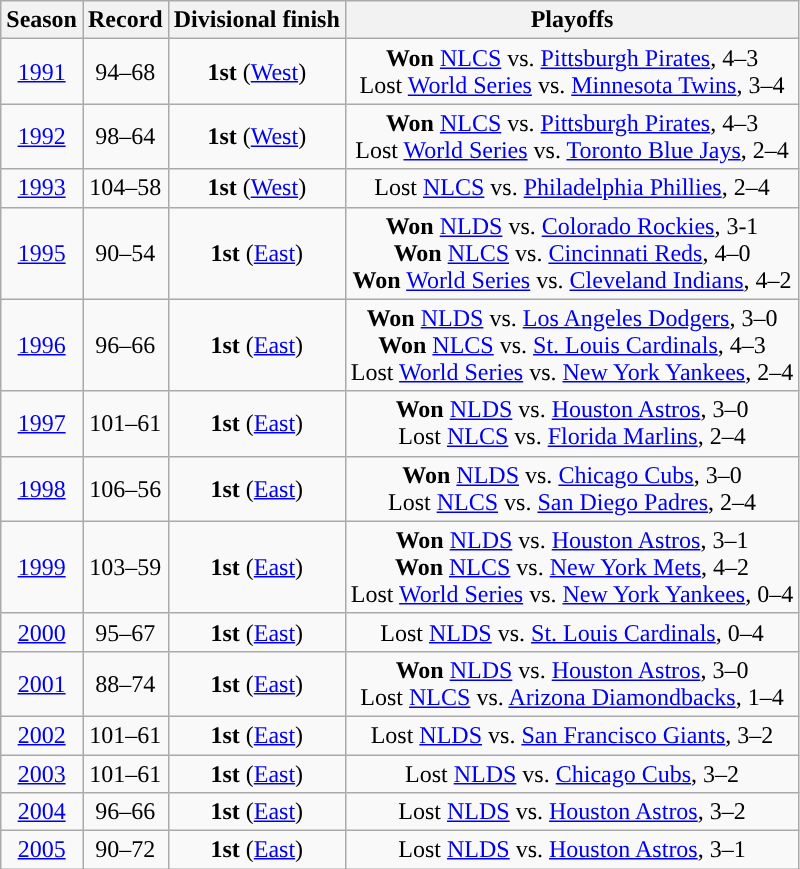<table class="wikitable" style="text-align:center;">
<tr>
<th>Season</th>
<th>Record</th>
<th>Divisional finish</th>
<th>Playoffs</th>
</tr>
<tr align="center">
<td><a href='#'>1991</a></td>
<td>94–68</td>
<td><strong>1st</strong> (<a href='#'>West</a>)</td>
<td><strong>Won</strong> <a href='#'>NLCS</a> vs. <a href='#'>Pittsburgh Pirates</a>, 4–3<br>Lost <a href='#'>World Series</a> vs. <a href='#'>Minnesota Twins</a>, 3–4</td>
</tr>
<tr align="center">
<td><a href='#'>1992</a></td>
<td>98–64</td>
<td><strong>1st</strong> (<a href='#'>West</a>)</td>
<td><strong>Won</strong> <a href='#'>NLCS</a> vs. <a href='#'>Pittsburgh Pirates</a>, 4–3<br>Lost <a href='#'>World Series</a> vs. <a href='#'>Toronto Blue Jays</a>, 2–4</td>
</tr>
<tr align="center">
<td><a href='#'>1993</a></td>
<td>104–58</td>
<td><strong>1st</strong> (<a href='#'>West</a>)</td>
<td>Lost <a href='#'>NLCS</a> vs. <a href='#'>Philadelphia Phillies</a>, 2–4</td>
</tr>
<tr align="center">
<td><a href='#'>1995</a></td>
<td>90–54</td>
<td><strong>1st</strong> (<a href='#'>East</a>)</td>
<td><strong>Won</strong> <a href='#'>NLDS</a> vs. <a href='#'>Colorado Rockies</a>, 3-1<br><strong>Won</strong> <a href='#'>NLCS</a> vs. <a href='#'>Cincinnati Reds</a>, 4–0<br><strong>Won</strong> <a href='#'>World Series</a> vs. <a href='#'>Cleveland Indians</a>, 4–2</td>
</tr>
<tr align="center">
<td><a href='#'>1996</a></td>
<td>96–66</td>
<td><strong>1st</strong> (<a href='#'>East</a>)</td>
<td><strong>Won</strong> <a href='#'>NLDS</a> vs. <a href='#'>Los Angeles Dodgers</a>, 3–0<br><strong>Won</strong> <a href='#'>NLCS</a> vs. <a href='#'>St. Louis Cardinals</a>, 4–3<br>Lost <a href='#'>World Series</a> vs. <a href='#'>New York Yankees</a>, 2–4</td>
</tr>
<tr align="center">
<td><a href='#'>1997</a></td>
<td>101–61</td>
<td><strong>1st</strong> (<a href='#'>East</a>)</td>
<td><strong>Won</strong> <a href='#'>NLDS</a> vs. <a href='#'>Houston Astros</a>, 3–0<br>Lost <a href='#'>NLCS</a> vs. <a href='#'>Florida Marlins</a>, 2–4</td>
</tr>
<tr align="center">
<td><a href='#'>1998</a></td>
<td>106–56</td>
<td><strong>1st</strong> (<a href='#'>East</a>)</td>
<td><strong>Won</strong> <a href='#'>NLDS</a> vs. <a href='#'>Chicago Cubs</a>, 3–0<br>Lost <a href='#'>NLCS</a> vs. <a href='#'>San Diego Padres</a>, 2–4</td>
</tr>
<tr align="center">
<td><a href='#'>1999</a></td>
<td>103–59</td>
<td><strong>1st</strong> (<a href='#'>East</a>)</td>
<td><strong>Won</strong> <a href='#'>NLDS</a> vs. <a href='#'>Houston Astros</a>, 3–1<br><strong>Won</strong> <a href='#'>NLCS</a> vs. <a href='#'>New York Mets</a>, 4–2<br>Lost <a href='#'>World Series</a> vs. <a href='#'>New York Yankees</a>, 0–4</td>
</tr>
<tr align="center">
<td><a href='#'>2000</a></td>
<td>95–67</td>
<td><strong>1st</strong> (<a href='#'>East</a>)</td>
<td>Lost <a href='#'>NLDS</a> vs. <a href='#'>St. Louis Cardinals</a>, 0–4</td>
</tr>
<tr align="center">
<td><a href='#'>2001</a></td>
<td>88–74</td>
<td><strong>1st</strong> (<a href='#'>East</a>)</td>
<td><strong>Won</strong> <a href='#'>NLDS</a> vs. <a href='#'>Houston Astros</a>, 3–0<br>Lost <a href='#'>NLCS</a> vs. <a href='#'>Arizona Diamondbacks</a>, 1–4</td>
</tr>
<tr align="center">
<td><a href='#'>2002</a></td>
<td>101–61</td>
<td><strong>1st</strong> (<a href='#'>East</a>)</td>
<td>Lost <a href='#'>NLDS</a> vs. <a href='#'>San Francisco Giants</a>, 3–2</td>
</tr>
<tr align="center">
<td><a href='#'>2003</a></td>
<td>101–61</td>
<td><strong>1st</strong> (<a href='#'>East</a>)</td>
<td>Lost <a href='#'>NLDS</a> vs. <a href='#'>Chicago Cubs</a>, 3–2</td>
</tr>
<tr align="center">
<td><a href='#'>2004</a></td>
<td>96–66</td>
<td><strong>1st</strong> (<a href='#'>East</a>)</td>
<td>Lost <a href='#'>NLDS</a> vs. <a href='#'>Houston Astros</a>, 3–2</td>
</tr>
<tr align="center">
<td><a href='#'>2005</a></td>
<td>90–72</td>
<td><strong>1st</strong> (<a href='#'>East</a>)</td>
<td>Lost <a href='#'>NLDS</a> vs. <a href='#'>Houston Astros</a>, 3–1</td>
</tr>
</table>
